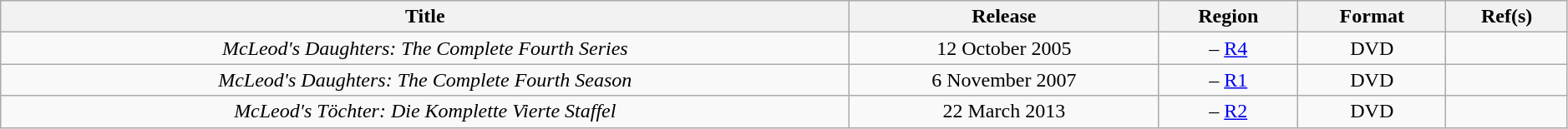<table class="wikitable" style="width:99%; text-align:center;">
<tr>
<th>Title</th>
<th>Release</th>
<th>Region</th>
<th>Format</th>
<th>Ref(s)</th>
</tr>
<tr>
<td><em>McLeod's Daughters: The Complete Fourth Series</em></td>
<td>12 October 2005</td>
<td> – <a href='#'>R4</a></td>
<td>DVD</td>
<td></td>
</tr>
<tr>
<td><em>McLeod's Daughters: The Complete Fourth Season</em></td>
<td>6 November 2007</td>
<td> – <a href='#'>R1</a></td>
<td>DVD</td>
<td></td>
</tr>
<tr>
<td><em>McLeod's Töchter: Die Komplette Vierte Staffel</em></td>
<td>22 March 2013</td>
<td> – <a href='#'>R2</a></td>
<td>DVD</td>
<td></td>
</tr>
</table>
